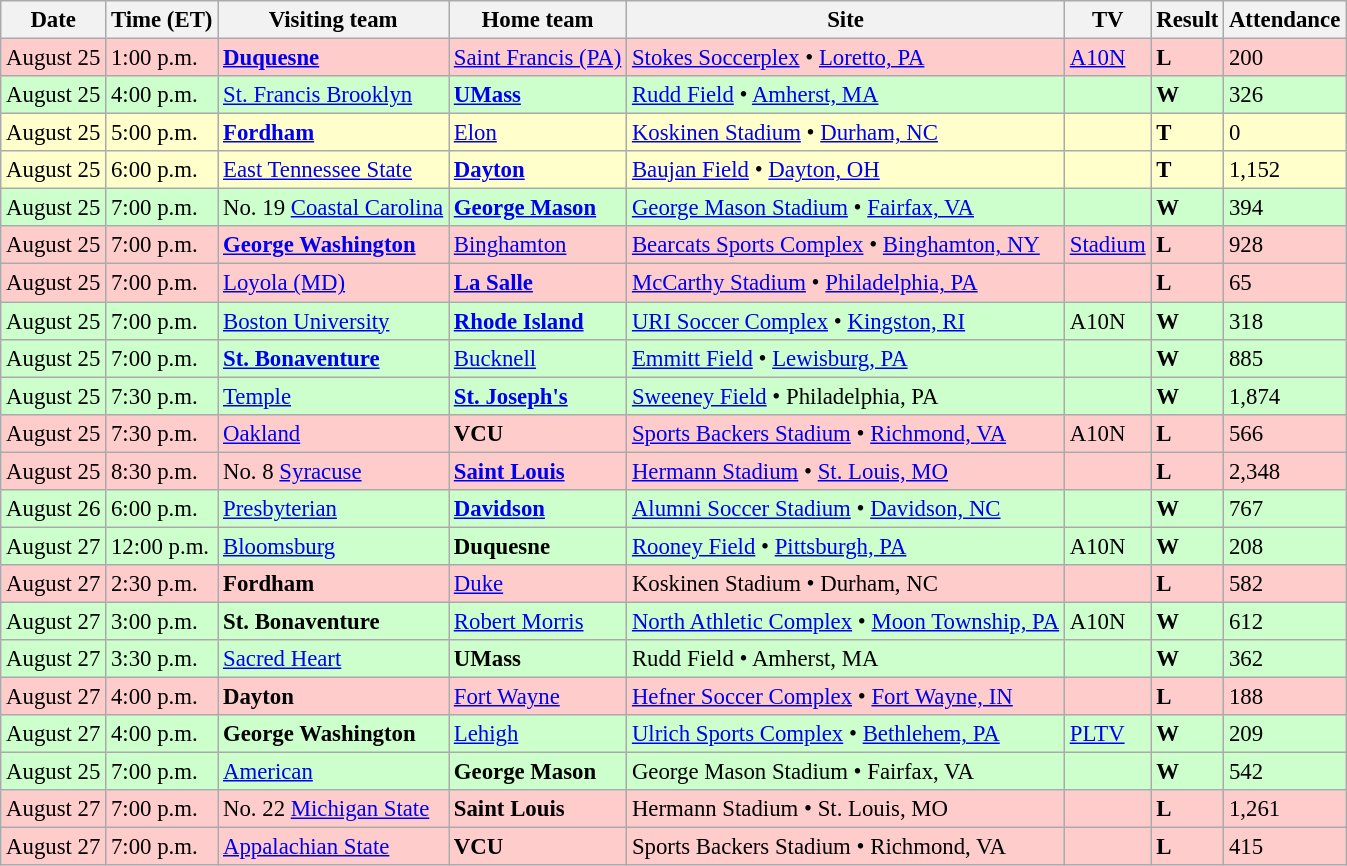<table class="wikitable" style="font-size:95%;">
<tr>
<th>Date</th>
<th>Time (ET)</th>
<th>Visiting team</th>
<th>Home team</th>
<th>Site</th>
<th>TV</th>
<th>Result</th>
<th>Attendance</th>
</tr>
<tr style="background:#fcc;">
<td>August 25</td>
<td>1:00 p.m.</td>
<td><strong><a href='#'>Duquesne</a></strong></td>
<td><a href='#'>Saint Francis (PA)</a></td>
<td><a href='#'>Stokes Soccerplex</a> • <a href='#'>Loretto, PA</a></td>
<td><a href='#'>A10N</a></td>
<td><strong>L</strong> </td>
<td>200</td>
</tr>
<tr style="background:#cfc;">
<td>August 25</td>
<td>4:00 p.m.</td>
<td><a href='#'>St. Francis Brooklyn</a></td>
<td><strong><a href='#'>UMass</a></strong></td>
<td><a href='#'>Rudd Field</a> • <a href='#'>Amherst, MA</a></td>
<td></td>
<td><strong>W</strong> </td>
<td>326</td>
</tr>
<tr style="background:#ffc;">
<td>August 25</td>
<td>5:00 p.m.</td>
<td><strong><a href='#'>Fordham</a></strong></td>
<td><a href='#'>Elon</a></td>
<td><a href='#'>Koskinen Stadium</a> • <a href='#'>Durham, NC</a><br></td>
<td></td>
<td><strong>T</strong> </td>
<td>0</td>
</tr>
<tr style="background:#ffc;">
<td>August 25</td>
<td>6:00 p.m.</td>
<td><a href='#'>East Tennessee State</a></td>
<td><strong><a href='#'>Dayton</a></strong></td>
<td><a href='#'>Baujan Field</a> • <a href='#'>Dayton, OH</a></td>
<td></td>
<td><strong>T</strong> </td>
<td>1,152</td>
</tr>
<tr style="background:#cfc;">
<td>August 25</td>
<td>7:00 p.m.</td>
<td>No. 19 <a href='#'>Coastal Carolina</a></td>
<td><strong><a href='#'>George Mason</a></strong></td>
<td><a href='#'>George Mason Stadium</a> • <a href='#'>Fairfax, VA</a></td>
<td></td>
<td><strong>W</strong> </td>
<td>394</td>
</tr>
<tr style="background:#fcc;">
<td>August 25</td>
<td>7:00 p.m.</td>
<td><strong><a href='#'>George Washington</a></strong></td>
<td><a href='#'>Binghamton</a></td>
<td><a href='#'>Bearcats Sports Complex</a> • <a href='#'>Binghamton, NY</a></td>
<td><a href='#'>Stadium</a></td>
<td><strong>L</strong> </td>
<td>928</td>
</tr>
<tr style="background:#fcc;">
<td>August 25</td>
<td>7:00 p.m.</td>
<td><a href='#'>Loyola (MD)</a></td>
<td><strong><a href='#'>La Salle</a></strong></td>
<td><a href='#'>McCarthy Stadium</a> • <a href='#'>Philadelphia, PA</a></td>
<td></td>
<td><strong>L</strong> </td>
<td>65</td>
</tr>
<tr style="background:#cfc;">
<td>August 25</td>
<td>7:00 p.m.</td>
<td><a href='#'>Boston University</a></td>
<td><strong><a href='#'>Rhode Island</a></strong></td>
<td><a href='#'>URI Soccer Complex</a> • <a href='#'>Kingston, RI</a></td>
<td>A10N</td>
<td><strong>W</strong> </td>
<td>318</td>
</tr>
<tr style="background:#cfc;">
<td>August 25</td>
<td>7:00 p.m.</td>
<td><strong><a href='#'>St. Bonaventure</a></strong></td>
<td><a href='#'>Bucknell</a></td>
<td><a href='#'>Emmitt Field</a> • <a href='#'>Lewisburg, PA</a></td>
<td></td>
<td><strong>W</strong> </td>
<td>885</td>
</tr>
<tr style="background:#cfc;">
<td>August 25</td>
<td>7:30 p.m.</td>
<td><a href='#'>Temple</a></td>
<td><strong><a href='#'>St. Joseph's</a></strong></td>
<td><a href='#'>Sweeney Field</a> • Philadelphia, PA</td>
<td></td>
<td><strong>W</strong> </td>
<td>1,874</td>
</tr>
<tr style="background:#fcc;">
<td>August 25</td>
<td>7:30 p.m.</td>
<td><a href='#'>Oakland</a></td>
<td><strong>VCU</strong></td>
<td><a href='#'>Sports Backers Stadium</a> • <a href='#'>Richmond, VA</a></td>
<td>A10N</td>
<td><strong>L</strong> </td>
<td>566</td>
</tr>
<tr style="background:#fcc;">
<td>August 25</td>
<td>8:30 p.m.</td>
<td>No. 8 <a href='#'>Syracuse</a></td>
<td><strong><a href='#'>Saint Louis</a></strong></td>
<td><a href='#'>Hermann Stadium</a> • <a href='#'>St. Louis, MO</a></td>
<td></td>
<td><strong>L</strong> </td>
<td>2,348</td>
</tr>
<tr style="background:#cfc;">
<td>August 26</td>
<td>6:00 p.m.</td>
<td><a href='#'>Presbyterian</a></td>
<td><strong><a href='#'>Davidson</a></strong></td>
<td><a href='#'>Alumni Soccer Stadium</a> • <a href='#'>Davidson, NC</a></td>
<td></td>
<td><strong>W</strong> </td>
<td>767</td>
</tr>
<tr style="background:#cfc;">
<td>August 27</td>
<td>12:00 p.m.</td>
<td><a href='#'>Bloomsburg</a></td>
<td><strong>Duquesne</strong></td>
<td><a href='#'>Rooney Field</a> • <a href='#'>Pittsburgh, PA</a></td>
<td>A10N</td>
<td><strong>W</strong> </td>
<td>208</td>
</tr>
<tr style="background:#fcc;">
<td>August 27</td>
<td>2:30 p.m.</td>
<td><strong>Fordham</strong></td>
<td><a href='#'>Duke</a></td>
<td>Koskinen Stadium • Durham, NC<br></td>
<td></td>
<td><strong>L</strong> </td>
<td>582</td>
</tr>
<tr style="background:#cfc;">
<td>August 27</td>
<td>3:00 p.m.</td>
<td><strong>St. Bonaventure</strong></td>
<td><a href='#'>Robert Morris</a></td>
<td><a href='#'>North Athletic Complex</a> • <a href='#'>Moon Township, PA</a></td>
<td>A10N</td>
<td><strong>W</strong> </td>
<td>612</td>
</tr>
<tr style="background:#cfc;">
<td>August 27</td>
<td>3:30 p.m.</td>
<td><a href='#'>Sacred Heart</a></td>
<td><strong>UMass</strong></td>
<td>Rudd Field • Amherst, MA</td>
<td></td>
<td><strong>W</strong> </td>
<td>362</td>
</tr>
<tr style="background:#fcc;">
<td>August 27</td>
<td>4:00 p.m.</td>
<td><strong>Dayton</strong></td>
<td><a href='#'>Fort Wayne</a></td>
<td><a href='#'>Hefner Soccer Complex</a> • <a href='#'>Fort Wayne, IN</a></td>
<td></td>
<td><strong>L</strong> </td>
<td>188</td>
</tr>
<tr style="background:#cfc;">
<td>August 27</td>
<td>4:00 p.m.</td>
<td><strong>George Washington</strong></td>
<td><a href='#'>Lehigh</a></td>
<td><a href='#'>Ulrich Sports Complex</a> • <a href='#'>Bethlehem, PA</a></td>
<td><a href='#'>PLTV</a></td>
<td><strong>W</strong> </td>
<td>209</td>
</tr>
<tr style="background:#cfc;">
<td>August 25</td>
<td>7:00 p.m.</td>
<td><a href='#'>American</a></td>
<td><strong>George Mason</strong></td>
<td>George Mason Stadium • Fairfax, VA<br></td>
<td></td>
<td><strong>W</strong> </td>
<td>542</td>
</tr>
<tr style="background:#fcc;">
<td>August 27</td>
<td>7:00 p.m.</td>
<td>No. 22 <a href='#'>Michigan State</a></td>
<td><strong>Saint Louis</strong></td>
<td>Hermann Stadium • St. Louis, MO</td>
<td></td>
<td><strong>L</strong> </td>
<td>1,261</td>
</tr>
<tr style="background:#fcc;">
<td>August 27</td>
<td>7:00 p.m.</td>
<td><a href='#'>Appalachian State</a></td>
<td><strong>VCU</strong></td>
<td>Sports Backers Stadium • Richmond, VA</td>
<td></td>
<td><strong>L</strong> </td>
<td>415</td>
</tr>
</table>
